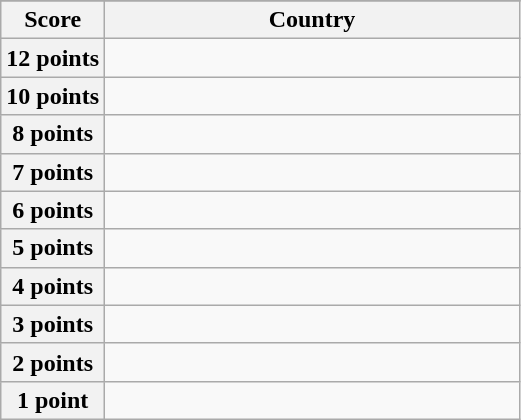<table class="wikitable">
<tr>
</tr>
<tr>
<th scope="col" width="20%">Score</th>
<th scope="col">Country</th>
</tr>
<tr>
<th scope="row">12 points</th>
<td></td>
</tr>
<tr>
<th scope="row">10 points</th>
<td></td>
</tr>
<tr>
<th scope="row">8 points</th>
<td></td>
</tr>
<tr>
<th scope="row">7 points</th>
<td></td>
</tr>
<tr>
<th scope="row">6 points</th>
<td></td>
</tr>
<tr>
<th scope="row">5 points</th>
<td></td>
</tr>
<tr>
<th scope="row">4 points</th>
<td></td>
</tr>
<tr>
<th scope="row">3 points</th>
<td></td>
</tr>
<tr>
<th scope="row">2 points</th>
<td></td>
</tr>
<tr>
<th scope="row">1 point</th>
<td></td>
</tr>
</table>
